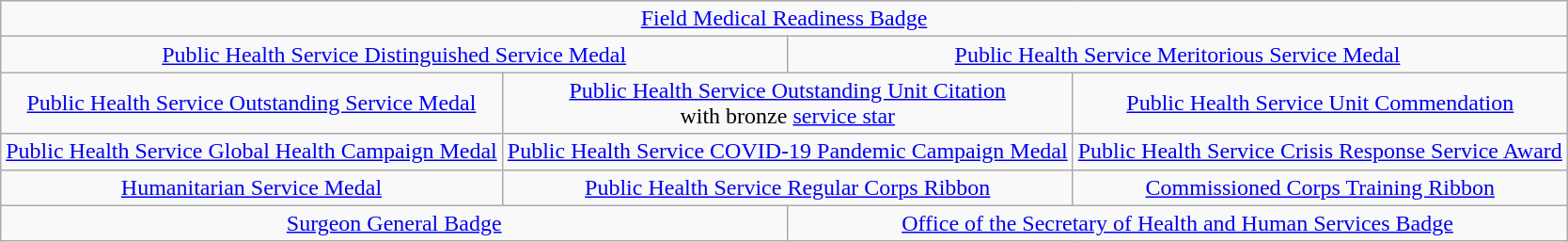<table class="wikitable" style="margin:1em auto; text-align:center;">
<tr>
<td colspan="6"><a href='#'>Field Medical Readiness Badge</a></td>
</tr>
<tr>
<td colspan="3"><a href='#'>Public Health Service Distinguished Service Medal</a></td>
<td colspan="3"><a href='#'>Public Health Service Meritorious Service Medal</a></td>
</tr>
<tr>
<td colspan="2"><a href='#'>Public Health Service Outstanding Service Medal</a></td>
<td colspan="2"><a href='#'>Public Health Service Outstanding Unit Citation</a><br>with bronze <a href='#'>service star</a></td>
<td colspan="2"><a href='#'>Public Health Service Unit Commendation</a></td>
</tr>
<tr>
<td colspan="2"><a href='#'>Public Health Service Global Health Campaign Medal</a></td>
<td colspan="2"><a href='#'>Public Health Service COVID-19 Pandemic Campaign Medal</a></td>
<td colspan="2"><a href='#'>Public Health Service Crisis Response Service Award</a></td>
</tr>
<tr>
<td colspan="2"><a href='#'>Humanitarian Service Medal</a></td>
<td colspan="2"><a href='#'>Public Health Service Regular Corps Ribbon</a></td>
<td colspan="2"><a href='#'>Commissioned Corps Training Ribbon</a></td>
</tr>
<tr>
<td colspan="3"><a href='#'>Surgeon General Badge</a></td>
<td colspan="3"><a href='#'>Office of the Secretary of Health and Human Services Badge</a></td>
</tr>
</table>
